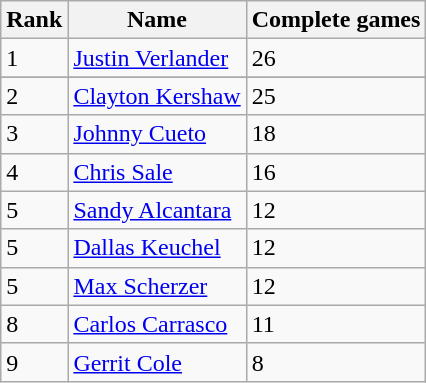<table class="wikitable">
<tr>
<th>Rank</th>
<th>Name</th>
<th>Complete games</th>
</tr>
<tr>
<td>1</td>
<td><a href='#'>Justin Verlander</a></td>
<td>26</td>
</tr>
<tr>
</tr>
<tr>
<td>2</td>
<td><a href='#'>Clayton Kershaw</a></td>
<td>25</td>
</tr>
<tr>
<td>3</td>
<td><a href='#'>Johnny Cueto</a></td>
<td>18</td>
</tr>
<tr>
<td>4</td>
<td><a href='#'>Chris Sale</a></td>
<td>16</td>
</tr>
<tr>
<td>5</td>
<td><a href='#'>Sandy Alcantara</a></td>
<td>12</td>
</tr>
<tr>
<td>5</td>
<td><a href='#'>Dallas Keuchel</a></td>
<td>12</td>
</tr>
<tr>
<td>5</td>
<td><a href='#'>Max Scherzer</a></td>
<td>12</td>
</tr>
<tr>
<td>8</td>
<td><a href='#'>Carlos Carrasco</a></td>
<td>11</td>
</tr>
<tr>
<td>9</td>
<td><a href='#'>Gerrit Cole</a></td>
<td>8</td>
</tr>
</table>
